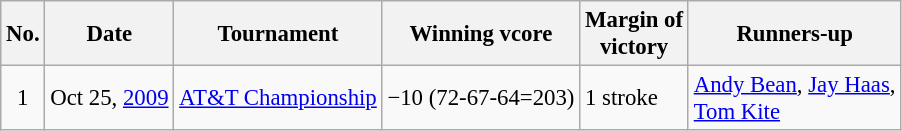<table class="wikitable" style="font-size:95%;">
<tr>
<th>No.</th>
<th>Date</th>
<th>Tournament</th>
<th>Winning vcore</th>
<th>Margin of<br>victory</th>
<th>Runners-up</th>
</tr>
<tr>
<td align=center>1</td>
<td align=right>Oct 25, <a href='#'>2009</a></td>
<td><a href='#'>AT&T Championship</a></td>
<td>−10 (72-67-64=203)</td>
<td>1 stroke</td>
<td> <a href='#'>Andy Bean</a>,  <a href='#'>Jay Haas</a>,<br> <a href='#'>Tom Kite</a></td>
</tr>
</table>
